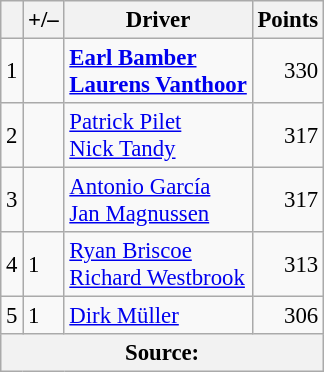<table class="wikitable" style="font-size: 95%;">
<tr>
<th scope="col"></th>
<th scope="col">+/–</th>
<th scope="col">Driver</th>
<th scope="col">Points</th>
</tr>
<tr>
<td align=center>1</td>
<td align="left"></td>
<td><strong> <a href='#'>Earl Bamber</a><br> <a href='#'>Laurens Vanthoor</a></strong></td>
<td align=right>330</td>
</tr>
<tr>
<td align=center>2</td>
<td align="left"></td>
<td> <a href='#'>Patrick Pilet</a><br> <a href='#'>Nick Tandy</a></td>
<td align=right>317</td>
</tr>
<tr>
<td align=center>3</td>
<td align="left"></td>
<td> <a href='#'>Antonio García</a><br> <a href='#'>Jan Magnussen</a></td>
<td align=right>317</td>
</tr>
<tr>
<td align=center>4</td>
<td align="left"> 1</td>
<td> <a href='#'>Ryan Briscoe</a><br> <a href='#'>Richard Westbrook</a></td>
<td align=right>313</td>
</tr>
<tr>
<td align=center>5</td>
<td align="left"> 1</td>
<td> <a href='#'>Dirk Müller</a></td>
<td align=right>306</td>
</tr>
<tr>
<th colspan=5>Source:</th>
</tr>
</table>
